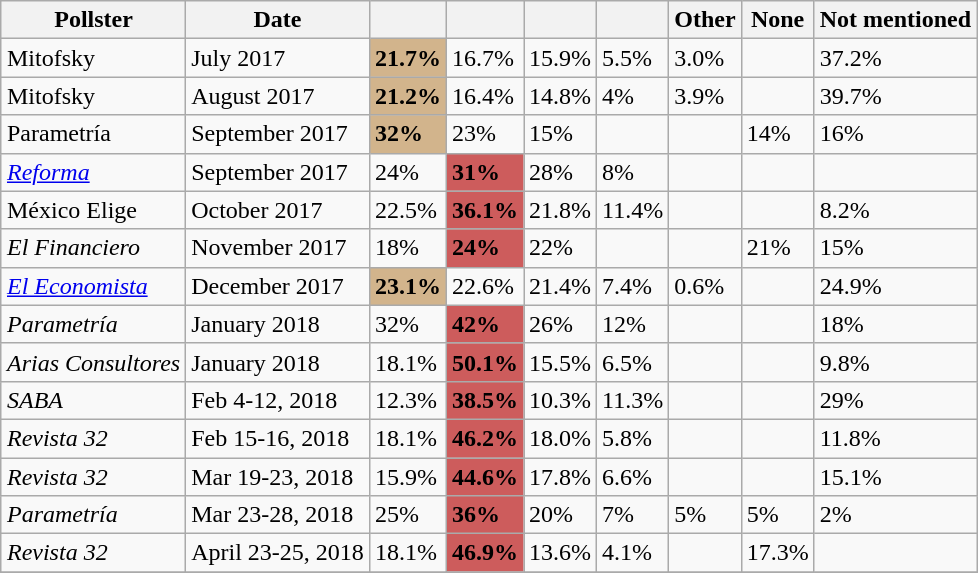<table class="wikitable sortable" style="margin:1em auto;">
<tr>
<th>Pollster</th>
<th>Date</th>
<th></th>
<th></th>
<th></th>
<th></th>
<th>Other</th>
<th>None</th>
<th>Not mentioned</th>
</tr>
<tr>
<td>Mitofsky</td>
<td>July 2017</td>
<td bgcolor=D2B48C><strong>21.7%</strong></td>
<td>16.7%</td>
<td>15.9%</td>
<td>5.5%</td>
<td>3.0%</td>
<td></td>
<td>37.2%</td>
</tr>
<tr>
<td>Mitofsky</td>
<td>August 2017</td>
<td bgcolor=D2B48C><strong>21.2%</strong></td>
<td>16.4%</td>
<td>14.8%</td>
<td>4%</td>
<td>3.9%</td>
<td></td>
<td>39.7%</td>
</tr>
<tr>
<td>Parametría</td>
<td>September 2017</td>
<td bgcolor=D2B48C><strong>32%</strong></td>
<td>23%</td>
<td>15%</td>
<td></td>
<td></td>
<td>14%</td>
<td>16%</td>
</tr>
<tr>
<td><em><a href='#'>Reforma</a></em></td>
<td>September 2017</td>
<td>24%</td>
<td bgcolor=#CD5C5C><strong>31%</strong></td>
<td>28%</td>
<td>8%</td>
<td></td>
<td></td>
<td></td>
</tr>
<tr>
<td>México Elige</td>
<td>October 2017</td>
<td>22.5%</td>
<td bgcolor=#CD5C5C><strong>36.1%</strong></td>
<td>21.8%</td>
<td>11.4%</td>
<td></td>
<td></td>
<td>8.2%</td>
</tr>
<tr>
<td><em>El Financiero</em></td>
<td>November 2017</td>
<td>18%</td>
<td bgcolor=#CD5C5C><strong>24%</strong></td>
<td>22%</td>
<td></td>
<td></td>
<td>21%</td>
<td>15%</td>
</tr>
<tr>
<td><em><a href='#'>El Economista</a></em></td>
<td>December 2017</td>
<td bgcolor=D2B48C><strong>23.1%</strong></td>
<td>22.6%</td>
<td>21.4%</td>
<td>7.4%</td>
<td>0.6%</td>
<td></td>
<td>24.9%</td>
</tr>
<tr>
<td><em>Parametría</em></td>
<td>January 2018</td>
<td>32%</td>
<td bgcolor=#CD5C5C><strong>42%</strong></td>
<td>26%</td>
<td>12%</td>
<td></td>
<td></td>
<td>18%</td>
</tr>
<tr>
<td><em>Arias Consultores</em></td>
<td>January 2018</td>
<td>18.1%</td>
<td bgcolor=#CD5C5C><strong>50.1%</strong></td>
<td>15.5%</td>
<td>6.5%</td>
<td></td>
<td></td>
<td>9.8%</td>
</tr>
<tr>
<td><em>SABA</em></td>
<td>Feb 4-12, 2018</td>
<td>12.3%</td>
<td bgcolor=#CD5C5C><strong>38.5%</strong></td>
<td>10.3%</td>
<td>11.3%</td>
<td></td>
<td></td>
<td>29%</td>
</tr>
<tr>
<td><em>Revista 32</em></td>
<td>Feb 15-16, 2018</td>
<td>18.1%</td>
<td bgcolor=#CD5C5C><strong>46.2%</strong></td>
<td>18.0%</td>
<td>5.8%</td>
<td></td>
<td></td>
<td>11.8%</td>
</tr>
<tr>
<td><em>Revista 32</em></td>
<td>Mar 19-23, 2018</td>
<td>15.9%</td>
<td bgcolor=#CD5C5C><strong>44.6%</strong></td>
<td>17.8%</td>
<td>6.6%</td>
<td></td>
<td></td>
<td>15.1%</td>
</tr>
<tr>
<td><em>Parametría</em></td>
<td>Mar 23-28, 2018</td>
<td>25%</td>
<td bgcolor=#CD5C5C><strong>36%</strong></td>
<td>20%</td>
<td>7%</td>
<td>5%</td>
<td>5%</td>
<td>2%</td>
</tr>
<tr>
<td><em>Revista 32</em></td>
<td>April 23-25, 2018</td>
<td>18.1%</td>
<td bgcolor=#CD5C5C><strong>46.9%</strong></td>
<td>13.6%</td>
<td>4.1%</td>
<td></td>
<td>17.3%</td>
<td></td>
</tr>
<tr>
</tr>
</table>
